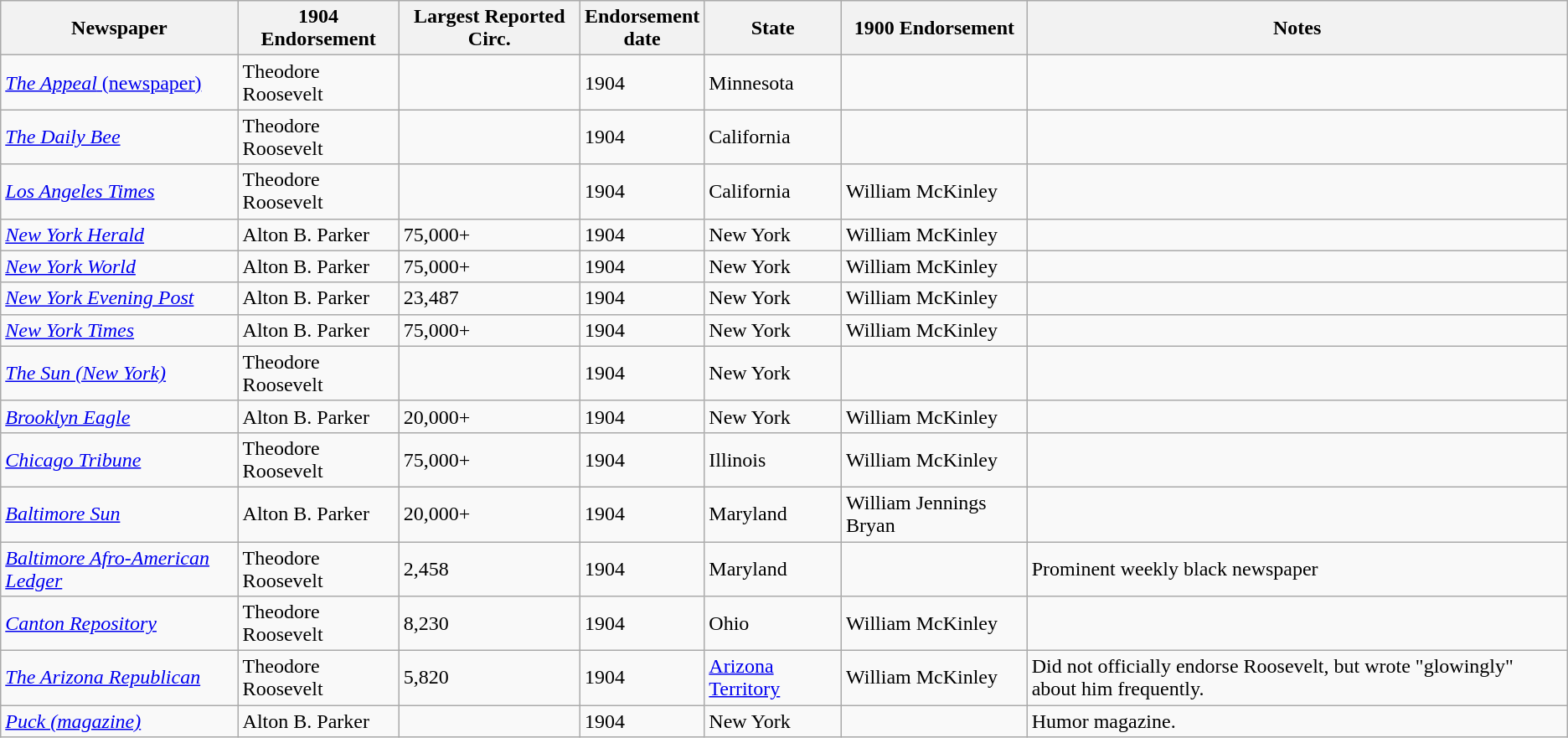<table class="wikitable sortable">
<tr>
<th>Newspaper</th>
<th>1904 Endorsement</th>
<th data-sort-type="number">Largest Reported Circ.</th>
<th>Endorsement<br>date</th>
<th>State</th>
<th>1900 Endorsement</th>
<th class="unsortable">Notes</th>
</tr>
<tr>
<td><a href='#'><em>The Appeal</em> (newspaper)</a></td>
<td>Theodore Roosevelt</td>
<td></td>
<td>1904</td>
<td>Minnesota</td>
<td></td>
<td></td>
</tr>
<tr>
<td><em><a href='#'>The Daily Bee</a></em></td>
<td>Theodore Roosevelt</td>
<td></td>
<td>1904</td>
<td>California</td>
<td></td>
<td></td>
</tr>
<tr>
<td><em><a href='#'>Los Angeles Times</a></em></td>
<td data-sort-value="Roosevelt" >Theodore Roosevelt</td>
<td></td>
<td>1904</td>
<td>California</td>
<td data-sort-value="McKinley" >William McKinley</td>
<td></td>
</tr>
<tr>
<td><em><a href='#'>New York Herald</a></em></td>
<td data-sort-value="Parker" >Alton B. Parker</td>
<td>75,000+</td>
<td data-sort-value="1904">1904</td>
<td>New York</td>
<td data-sort-value="McKinley" >William McKinley</td>
<td></td>
</tr>
<tr>
<td><em><a href='#'>New York World</a></em></td>
<td data-sort-value="Parker" >Alton B. Parker</td>
<td>75,000+</td>
<td data-sort-value="1904">1904</td>
<td>New York</td>
<td data-sort-value="McKinley" >William McKinley</td>
<td></td>
</tr>
<tr>
<td><em><a href='#'>New York Evening Post</a></em></td>
<td data-sort-value="Parker" >Alton B. Parker</td>
<td>23,487</td>
<td data-sort-value="1904">1904</td>
<td>New York</td>
<td data-sort-value="McKinley" >William McKinley</td>
<td></td>
</tr>
<tr>
<td><em><a href='#'>New York Times</a></em></td>
<td data-sort-value="Parker" >Alton B. Parker</td>
<td>75,000+</td>
<td data-sort-value="1904">1904</td>
<td>New York</td>
<td data-sort-value="McKinley" >William McKinley</td>
<td></td>
</tr>
<tr>
<td><em><a href='#'>The Sun (New York)</a></em></td>
<td data-sort-value="Roosevelt" >Theodore Roosevelt</td>
<td></td>
<td data-sort-value="1904">1904</td>
<td>New York</td>
<td></td>
<td></td>
</tr>
<tr>
<td><em><a href='#'>Brooklyn Eagle</a></em></td>
<td data-sort-value="Parker" >Alton B. Parker</td>
<td>20,000+</td>
<td data-sort-value="1904">1904</td>
<td>New York</td>
<td data-sort-value="McKinley" >William McKinley</td>
<td></td>
</tr>
<tr>
<td><em><a href='#'>Chicago Tribune</a></em></td>
<td data-sort-value="Roosevelt" >Theodore Roosevelt</td>
<td>75,000+</td>
<td data-sort-value="1904">1904</td>
<td>Illinois</td>
<td data-sort-value="McKinley" >William McKinley</td>
<td></td>
</tr>
<tr>
<td><em><a href='#'>Baltimore Sun</a></em></td>
<td data-sort-value="Parker" >Alton B. Parker</td>
<td>20,000+</td>
<td data-sort-value="1904">1904</td>
<td>Maryland</td>
<td data-sort-value="Bryan" >William Jennings Bryan</td>
<td></td>
</tr>
<tr>
<td><em><a href='#'>Baltimore Afro-American Ledger</a></em></td>
<td data-sort-value="Roosevelt" >Theodore Roosevelt</td>
<td>2,458</td>
<td data-sort-value="1904">1904</td>
<td>Maryland</td>
<td></td>
<td>Prominent weekly black newspaper</td>
</tr>
<tr>
<td><em><a href='#'>Canton Repository</a></em></td>
<td data-sort-value="Roosevelt" >Theodore Roosevelt</td>
<td>8,230</td>
<td data-sort-value="1904">1904</td>
<td>Ohio</td>
<td data-sort-value="McKinley" >William McKinley</td>
<td></td>
</tr>
<tr>
<td><em><a href='#'>The Arizona Republican</a></em></td>
<td data-sort-value="Roosevelt" >Theodore Roosevelt</td>
<td>5,820</td>
<td data-sort-value="1904">1904</td>
<td><a href='#'>Arizona Territory</a></td>
<td data-sort-value="McKinley" >William McKinley</td>
<td>Did not officially endorse Roosevelt, but wrote "glowingly" about him frequently.</td>
</tr>
<tr>
<td><em><a href='#'>Puck (magazine)</a></em></td>
<td data-sort-value="Parker" >Alton B. Parker</td>
<td></td>
<td data-sort-value="1904">1904</td>
<td>New York</td>
<td></td>
<td>Humor magazine.</td>
</tr>
</table>
